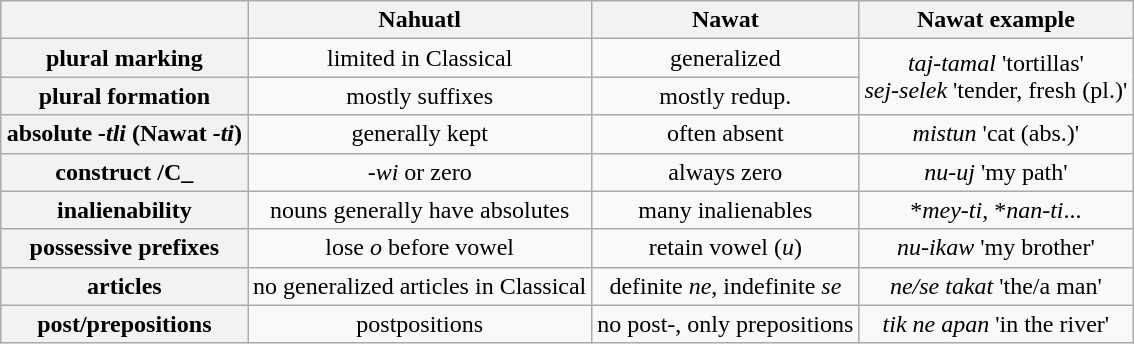<table class="wikitable" style="margin: 1em auto 1em auto">
<tr>
<th align="center"></th>
<th align="center">Nahuatl</th>
<th align="center">Nawat</th>
<th align="center">Nawat example</th>
</tr>
<tr>
<th align="left">plural marking</th>
<td align="center">limited in Classical</td>
<td align="center">generalized</td>
<td rowspan="2" align="center"><em>taj-tamal</em> 'tortillas'<br><em>sej-selek</em> 'tender, fresh (pl.)'</td>
</tr>
<tr>
<th align="left">plural formation</th>
<td align="center">mostly suffixes</td>
<td align="center">mostly redup.</td>
</tr>
<tr>
<th align="left">absolute <em>-tli</em> (Nawat <em>-ti</em>)</th>
<td align="center">generally kept</td>
<td align="center">often absent</td>
<td align="center"><em>mistun</em> 'cat (abs.)'</td>
</tr>
<tr>
<th align="left">construct /C_</th>
<td align="center"><em>-wi</em> or zero</td>
<td align="center">always zero</td>
<td align="center"><em>nu-uj</em> 'my path'</td>
</tr>
<tr>
<th align="left">inalienability</th>
<td align="center">nouns generally have absolutes</td>
<td align="center">many inalienables</td>
<td align="center">*<em>mey-ti</em>, *<em>nan-ti</em>...</td>
</tr>
<tr>
<th align="left">possessive prefixes</th>
<td align="center">lose <em>o</em> before vowel</td>
<td align="center">retain vowel (<em>u</em>)</td>
<td align="center"><em>nu-ikaw</em> 'my brother'</td>
</tr>
<tr>
<th align="left">articles</th>
<td align="center">no generalized articles in Classical</td>
<td align="center">definite <em>ne</em>, indefinite <em>se</em></td>
<td align="center"><em>ne/se takat</em> 'the/a man'</td>
</tr>
<tr>
<th align="left">post/prepositions</th>
<td align="center">postpositions</td>
<td align="center">no post-, only prepositions</td>
<td align="center"><em>tik ne apan</em> 'in the river'</td>
</tr>
</table>
